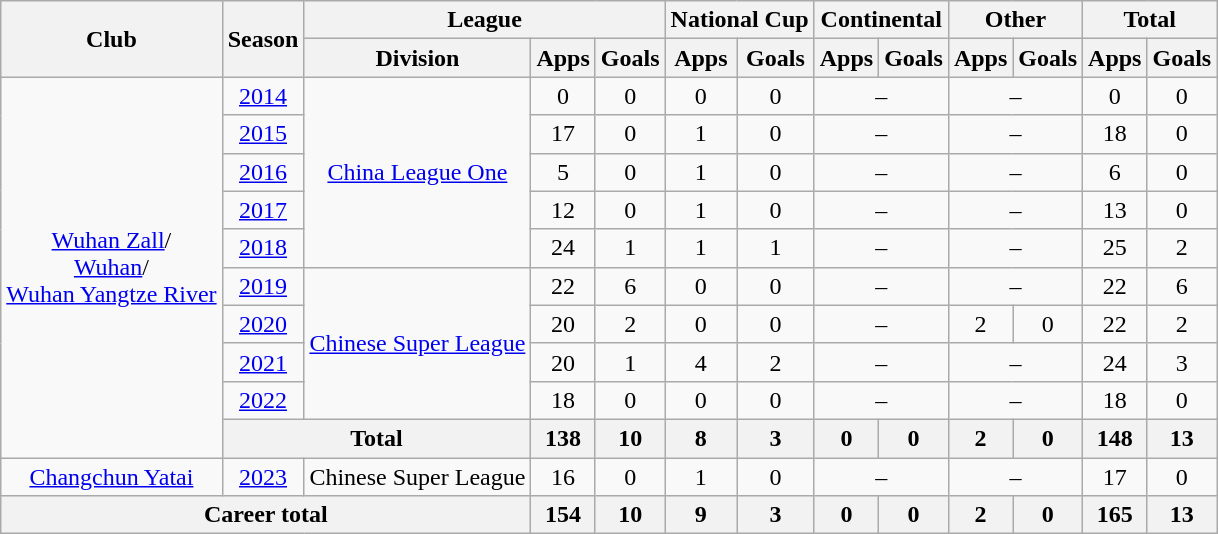<table class="wikitable" style="text-align: center">
<tr>
<th rowspan="2">Club</th>
<th rowspan="2">Season</th>
<th colspan="3">League</th>
<th colspan="2">National Cup</th>
<th colspan="2">Continental</th>
<th colspan="2">Other</th>
<th colspan="2">Total</th>
</tr>
<tr>
<th>Division</th>
<th>Apps</th>
<th>Goals</th>
<th>Apps</th>
<th>Goals</th>
<th>Apps</th>
<th>Goals</th>
<th>Apps</th>
<th>Goals</th>
<th>Apps</th>
<th>Goals</th>
</tr>
<tr>
<td rowspan=10><a href='#'>Wuhan Zall</a>/<br><a href='#'>Wuhan</a>/<br><a href='#'>Wuhan Yangtze River</a></td>
<td><a href='#'>2014</a></td>
<td rowspan="5"><a href='#'>China League One</a></td>
<td>0</td>
<td>0</td>
<td>0</td>
<td>0</td>
<td colspan="2">–</td>
<td colspan="2">–</td>
<td>0</td>
<td>0</td>
</tr>
<tr>
<td><a href='#'>2015</a></td>
<td>17</td>
<td>0</td>
<td>1</td>
<td>0</td>
<td colspan="2">–</td>
<td colspan="2">–</td>
<td>18</td>
<td>0</td>
</tr>
<tr>
<td><a href='#'>2016</a></td>
<td>5</td>
<td>0</td>
<td>1</td>
<td>0</td>
<td colspan="2">–</td>
<td colspan="2">–</td>
<td>6</td>
<td>0</td>
</tr>
<tr>
<td><a href='#'>2017</a></td>
<td>12</td>
<td>0</td>
<td>1</td>
<td>0</td>
<td colspan="2">–</td>
<td colspan="2">–</td>
<td>13</td>
<td>0</td>
</tr>
<tr>
<td><a href='#'>2018</a></td>
<td>24</td>
<td>1</td>
<td>1</td>
<td>1</td>
<td colspan="2">–</td>
<td colspan="2">–</td>
<td>25</td>
<td>2</td>
</tr>
<tr>
<td><a href='#'>2019</a></td>
<td rowspan=4><a href='#'>Chinese Super League</a></td>
<td>22</td>
<td>6</td>
<td>0</td>
<td>0</td>
<td colspan="2">–</td>
<td colspan="2">–</td>
<td>22</td>
<td>6</td>
</tr>
<tr>
<td><a href='#'>2020</a></td>
<td>20</td>
<td>2</td>
<td>0</td>
<td>0</td>
<td colspan="2">–</td>
<td>2</td>
<td>0</td>
<td>22</td>
<td>2</td>
</tr>
<tr>
<td><a href='#'>2021</a></td>
<td>20</td>
<td>1</td>
<td>4</td>
<td>2</td>
<td colspan="2">–</td>
<td colspan="2">–</td>
<td>24</td>
<td>3</td>
</tr>
<tr>
<td><a href='#'>2022</a></td>
<td>18</td>
<td>0</td>
<td>0</td>
<td>0</td>
<td colspan="2">–</td>
<td colspan="2">–</td>
<td>18</td>
<td>0</td>
</tr>
<tr>
<th colspan=2>Total</th>
<th>138</th>
<th>10</th>
<th>8</th>
<th>3</th>
<th>0</th>
<th>0</th>
<th>2</th>
<th>0</th>
<th>148</th>
<th>13</th>
</tr>
<tr>
<td><a href='#'>Changchun Yatai</a></td>
<td><a href='#'>2023</a></td>
<td>Chinese Super League</td>
<td>16</td>
<td>0</td>
<td>1</td>
<td>0</td>
<td colspan="2">–</td>
<td colspan="2">–</td>
<td>17</td>
<td>0</td>
</tr>
<tr>
<th colspan=3>Career total</th>
<th>154</th>
<th>10</th>
<th>9</th>
<th>3</th>
<th>0</th>
<th>0</th>
<th>2</th>
<th>0</th>
<th>165</th>
<th>13</th>
</tr>
</table>
